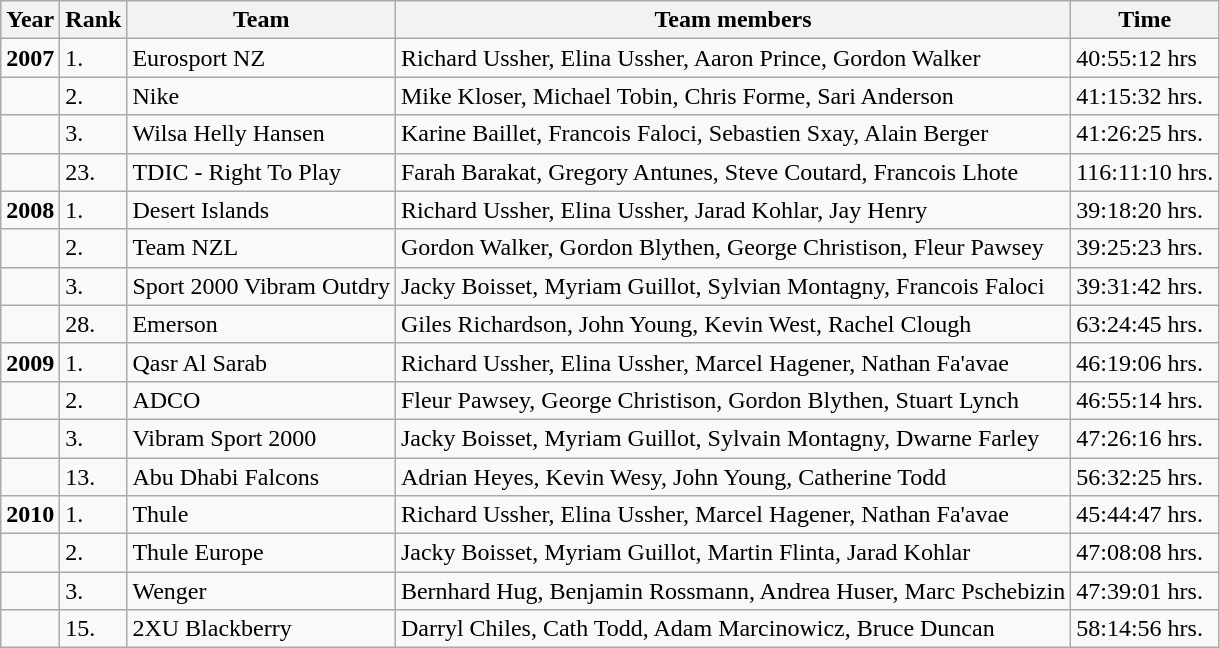<table class="wikitable">
<tr>
<th>Year</th>
<th>Rank</th>
<th>Team</th>
<th>Team members</th>
<th>Time</th>
</tr>
<tr>
<td><strong>2007</strong></td>
<td>1.</td>
<td> Eurosport NZ</td>
<td>Richard Ussher, Elina Ussher, Aaron Prince, Gordon Walker</td>
<td>40:55:12 hrs</td>
</tr>
<tr>
<td></td>
<td>2.</td>
<td> Nike</td>
<td>Mike Kloser, Michael Tobin, Chris Forme, Sari Anderson</td>
<td>41:15:32 hrs.</td>
</tr>
<tr>
<td></td>
<td>3.</td>
<td> Wilsa Helly Hansen</td>
<td>Karine Baillet, Francois Faloci, Sebastien Sxay, Alain Berger</td>
<td>41:26:25 hrs.</td>
</tr>
<tr>
<td></td>
<td>23.</td>
<td> TDIC - Right To Play</td>
<td>Farah Barakat, Gregory Antunes, Steve Coutard, Francois Lhote</td>
<td>116:11:10 hrs.</td>
</tr>
<tr>
<td><strong>2008</strong></td>
<td>1.</td>
<td> Desert Islands</td>
<td>Richard Ussher, Elina Ussher, Jarad Kohlar, Jay Henry</td>
<td>39:18:20 hrs.</td>
</tr>
<tr>
<td></td>
<td>2.</td>
<td> Team NZL</td>
<td>Gordon Walker, Gordon Blythen, George Christison, Fleur Pawsey</td>
<td>39:25:23 hrs.</td>
</tr>
<tr>
<td></td>
<td>3.</td>
<td> Sport 2000 Vibram Outdry</td>
<td>Jacky Boisset, Myriam Guillot, Sylvian Montagny, Francois Faloci</td>
<td>39:31:42 hrs.</td>
</tr>
<tr>
<td></td>
<td>28.</td>
<td> Emerson</td>
<td>Giles Richardson, John Young, Kevin West, Rachel Clough</td>
<td>63:24:45 hrs.</td>
</tr>
<tr>
<td><strong>2009</strong></td>
<td>1.</td>
<td> Qasr Al Sarab</td>
<td>Richard Ussher, Elina Ussher, Marcel Hagener, Nathan Fa'avae</td>
<td>46:19:06 hrs.</td>
</tr>
<tr>
<td></td>
<td>2.</td>
<td> ADCO</td>
<td>Fleur Pawsey, George Christison, Gordon Blythen, Stuart Lynch</td>
<td>46:55:14 hrs.</td>
</tr>
<tr>
<td></td>
<td>3.</td>
<td> Vibram Sport 2000</td>
<td>Jacky Boisset, Myriam Guillot, Sylvain Montagny, Dwarne Farley</td>
<td>47:26:16 hrs.</td>
</tr>
<tr>
<td></td>
<td>13.</td>
<td> Abu Dhabi Falcons</td>
<td>Adrian Heyes, Kevin Wesy, John Young, Catherine Todd</td>
<td>56:32:25 hrs.</td>
</tr>
<tr>
<td><strong>2010</strong></td>
<td>1.</td>
<td> Thule</td>
<td>Richard Ussher, Elina Ussher, Marcel Hagener, Nathan Fa'avae</td>
<td>45:44:47 hrs.</td>
</tr>
<tr>
<td></td>
<td>2.</td>
<td> Thule Europe</td>
<td>Jacky Boisset, Myriam Guillot, Martin Flinta, Jarad Kohlar</td>
<td>47:08:08 hrs.</td>
</tr>
<tr>
<td></td>
<td>3.</td>
<td> Wenger</td>
<td>Bernhard Hug, Benjamin Rossmann, Andrea Huser, Marc Pschebizin</td>
<td>47:39:01 hrs.</td>
</tr>
<tr>
<td></td>
<td>15.</td>
<td> 2XU Blackberry</td>
<td>Darryl Chiles, Cath Todd, Adam Marcinowicz, Bruce Duncan</td>
<td>58:14:56 hrs.</td>
</tr>
</table>
